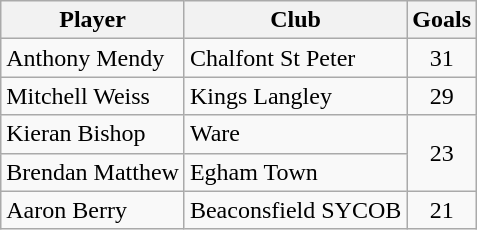<table class="wikitable">
<tr>
<th>Player</th>
<th>Club</th>
<th>Goals</th>
</tr>
<tr>
<td>Anthony Mendy</td>
<td>Chalfont St Peter</td>
<td align="center">31</td>
</tr>
<tr>
<td>Mitchell Weiss</td>
<td>Kings Langley</td>
<td align="center">29</td>
</tr>
<tr>
<td>Kieran Bishop</td>
<td>Ware</td>
<td align="center" rowspan="2">23</td>
</tr>
<tr>
<td>Brendan Matthew</td>
<td>Egham Town</td>
</tr>
<tr>
<td>Aaron Berry</td>
<td>Beaconsfield SYCOB</td>
<td align="center">21</td>
</tr>
</table>
